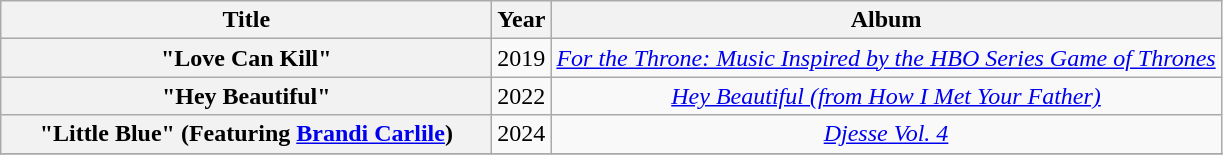<table class="wikitable plainrowheaders" style="text-align:center;">
<tr>
<th scope="col"  style="width: 20em">Title</th>
<th scope="col">Year</th>
<th scope="col">Album</th>
</tr>
<tr>
<th scope="row">"Love Can Kill"</th>
<td>2019</td>
<td><em><a href='#'>For the Throne: Music Inspired by the HBO Series Game of Thrones</a></em></td>
</tr>
<tr>
<th scope="row">"Hey Beautiful"</th>
<td>2022</td>
<td><em><a href='#'>Hey Beautiful (from How I Met Your Father)</a></em></td>
</tr>
<tr>
<th scope="row">"Little Blue" (Featuring <a href='#'>Brandi Carlile</a>)</th>
<td>2024</td>
<td><em><a href='#'>Djesse Vol. 4</a></em></td>
</tr>
<tr>
</tr>
</table>
